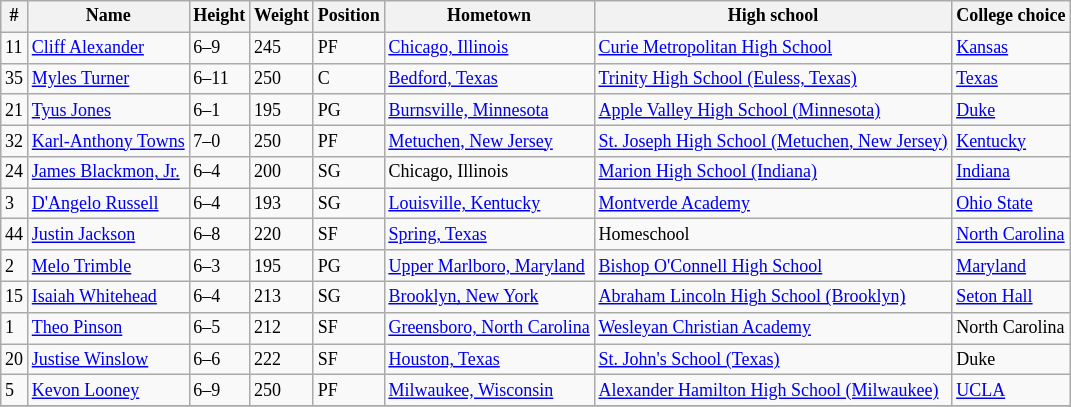<table class="wikitable sortable" style="font-size: 75%" style="width: 75%">
<tr>
<th>#</th>
<th>Name</th>
<th>Height</th>
<th>Weight</th>
<th>Position</th>
<th>Hometown</th>
<th>High school</th>
<th>College choice</th>
</tr>
<tr>
<td>11</td>
<td><a href='#'>Cliff Alexander</a></td>
<td>6–9</td>
<td>245</td>
<td>PF</td>
<td><a href='#'>Chicago, Illinois</a></td>
<td><a href='#'>Curie Metropolitan High School</a></td>
<td><a href='#'>Kansas</a></td>
</tr>
<tr>
<td>35</td>
<td><a href='#'>Myles Turner</a></td>
<td>6–11</td>
<td>250</td>
<td>C</td>
<td><a href='#'>Bedford, Texas</a></td>
<td><a href='#'>Trinity High School (Euless, Texas)</a></td>
<td><a href='#'>Texas</a></td>
</tr>
<tr>
<td>21</td>
<td><a href='#'>Tyus Jones</a></td>
<td>6–1</td>
<td>195</td>
<td>PG</td>
<td><a href='#'>Burnsville, Minnesota</a></td>
<td><a href='#'>Apple Valley High School (Minnesota)</a></td>
<td><a href='#'>Duke</a></td>
</tr>
<tr>
<td>32</td>
<td><a href='#'>Karl-Anthony Towns</a></td>
<td>7–0</td>
<td>250</td>
<td>PF</td>
<td><a href='#'>Metuchen, New Jersey</a></td>
<td><a href='#'>St. Joseph High School (Metuchen, New Jersey)</a></td>
<td><a href='#'>Kentucky</a></td>
</tr>
<tr>
<td>24</td>
<td><a href='#'>James Blackmon, Jr.</a></td>
<td>6–4</td>
<td>200</td>
<td>SG</td>
<td>Chicago, Illinois</td>
<td><a href='#'>Marion High School (Indiana)</a></td>
<td><a href='#'>Indiana</a></td>
</tr>
<tr>
<td>3</td>
<td><a href='#'>D'Angelo Russell</a></td>
<td>6–4</td>
<td>193</td>
<td>SG</td>
<td><a href='#'>Louisville, Kentucky</a></td>
<td><a href='#'>Montverde Academy</a></td>
<td><a href='#'>Ohio State</a></td>
</tr>
<tr>
<td>44</td>
<td><a href='#'>Justin Jackson</a></td>
<td>6–8</td>
<td>220</td>
<td>SF</td>
<td><a href='#'>Spring, Texas</a></td>
<td>Homeschool</td>
<td><a href='#'>North Carolina</a></td>
</tr>
<tr>
<td>2</td>
<td><a href='#'>Melo Trimble</a></td>
<td>6–3</td>
<td>195</td>
<td>PG</td>
<td><a href='#'>Upper Marlboro, Maryland</a></td>
<td><a href='#'>Bishop O'Connell High School</a></td>
<td><a href='#'>Maryland</a></td>
</tr>
<tr>
<td>15</td>
<td><a href='#'>Isaiah Whitehead</a></td>
<td>6–4</td>
<td>213</td>
<td>SG</td>
<td><a href='#'>Brooklyn, New York</a></td>
<td><a href='#'>Abraham Lincoln High School (Brooklyn)</a></td>
<td><a href='#'>Seton Hall</a></td>
</tr>
<tr>
<td>1</td>
<td><a href='#'>Theo Pinson</a></td>
<td>6–5</td>
<td>212</td>
<td>SF</td>
<td><a href='#'>Greensboro, North Carolina</a></td>
<td><a href='#'>Wesleyan Christian Academy</a></td>
<td>North Carolina</td>
</tr>
<tr>
<td>20</td>
<td><a href='#'>Justise Winslow</a></td>
<td>6–6</td>
<td>222</td>
<td>SF</td>
<td><a href='#'>Houston, Texas</a></td>
<td><a href='#'>St. John's School (Texas)</a></td>
<td>Duke</td>
</tr>
<tr>
<td>5</td>
<td><a href='#'>Kevon Looney</a></td>
<td>6–9</td>
<td>250</td>
<td>PF</td>
<td><a href='#'>Milwaukee, Wisconsin</a></td>
<td><a href='#'>Alexander Hamilton High School (Milwaukee)</a></td>
<td><a href='#'>UCLA</a></td>
</tr>
<tr>
</tr>
</table>
